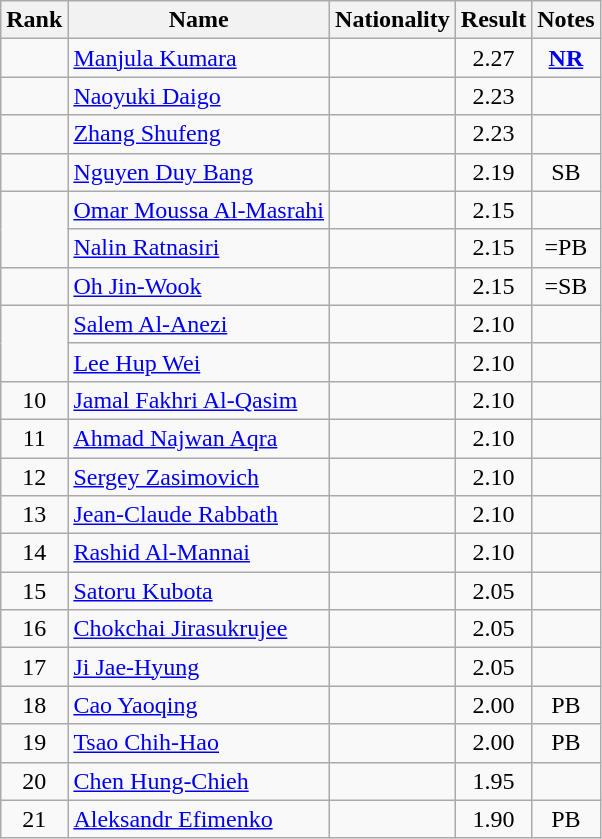<table class="wikitable sortable" style="text-align:center">
<tr>
<th>Rank</th>
<th>Name</th>
<th>Nationality</th>
<th>Result</th>
<th>Notes</th>
</tr>
<tr>
<td></td>
<td align=left><a href='#'>Manjula Kumara</a></td>
<td align=left></td>
<td>2.27</td>
<td><strong><a href='#'>NR</a></strong></td>
</tr>
<tr>
<td></td>
<td align=left><a href='#'>Naoyuki Daigo</a></td>
<td align=left></td>
<td>2.23</td>
<td></td>
</tr>
<tr>
<td></td>
<td align=left><a href='#'>Zhang Shufeng</a></td>
<td align=left></td>
<td>2.23</td>
<td></td>
</tr>
<tr>
<td></td>
<td align=left><a href='#'>Nguyen Duy Bang</a></td>
<td align=left></td>
<td>2.19</td>
<td>SB</td>
</tr>
<tr>
<td rowspan=2></td>
<td align=left><a href='#'>Omar Moussa Al-Masrahi</a></td>
<td align=left></td>
<td>2.15</td>
<td></td>
</tr>
<tr>
<td align=left><a href='#'>Nalin Ratnasiri</a></td>
<td align=left></td>
<td>2.15</td>
<td>=PB</td>
</tr>
<tr>
<td></td>
<td align=left><a href='#'>Oh Jin-Wook</a></td>
<td align=left></td>
<td>2.15</td>
<td>=SB</td>
</tr>
<tr>
<td rowspan=2></td>
<td align=left><a href='#'>Salem Al-Anezi</a></td>
<td align=left></td>
<td>2.10</td>
<td></td>
</tr>
<tr>
<td align=left><a href='#'>Lee Hup Wei</a></td>
<td align=left></td>
<td>2.10</td>
<td></td>
</tr>
<tr>
<td>10</td>
<td align=left><a href='#'>Jamal Fakhri Al-Qasim</a></td>
<td align=left></td>
<td>2.10</td>
<td></td>
</tr>
<tr>
<td>11</td>
<td align=left><a href='#'>Ahmad Najwan Aqra</a></td>
<td align=left></td>
<td>2.10</td>
<td></td>
</tr>
<tr>
<td>12</td>
<td align=left><a href='#'>Sergey Zasimovich</a></td>
<td align=left></td>
<td>2.10</td>
<td></td>
</tr>
<tr>
<td>13</td>
<td align=left><a href='#'>Jean-Claude Rabbath</a></td>
<td align=left></td>
<td>2.10</td>
<td></td>
</tr>
<tr>
<td>14</td>
<td align=left><a href='#'>Rashid Al-Mannai</a></td>
<td align=left></td>
<td>2.10</td>
<td></td>
</tr>
<tr>
<td>15</td>
<td align=left><a href='#'>Satoru Kubota</a></td>
<td align=left></td>
<td>2.05</td>
<td></td>
</tr>
<tr>
<td>16</td>
<td align=left><a href='#'>Chokchai Jirasukrujee</a></td>
<td align=left></td>
<td>2.05</td>
<td></td>
</tr>
<tr>
<td>17</td>
<td align=left><a href='#'>Ji Jae-Hyung</a></td>
<td align=left></td>
<td>2.05</td>
<td></td>
</tr>
<tr>
<td>18</td>
<td align=left><a href='#'>Cao Yaoqing</a></td>
<td align=left></td>
<td>2.00</td>
<td>PB</td>
</tr>
<tr>
<td>19</td>
<td align=left><a href='#'>Tsao Chih-Hao</a></td>
<td align=left></td>
<td>2.00</td>
<td>PB</td>
</tr>
<tr>
<td>20</td>
<td align=left><a href='#'>Chen Hung-Chieh</a></td>
<td align=left></td>
<td>1.95</td>
<td></td>
</tr>
<tr>
<td>21</td>
<td align=left><a href='#'>Aleksandr Efimenko</a></td>
<td align=left></td>
<td>1.90</td>
<td>PB</td>
</tr>
</table>
